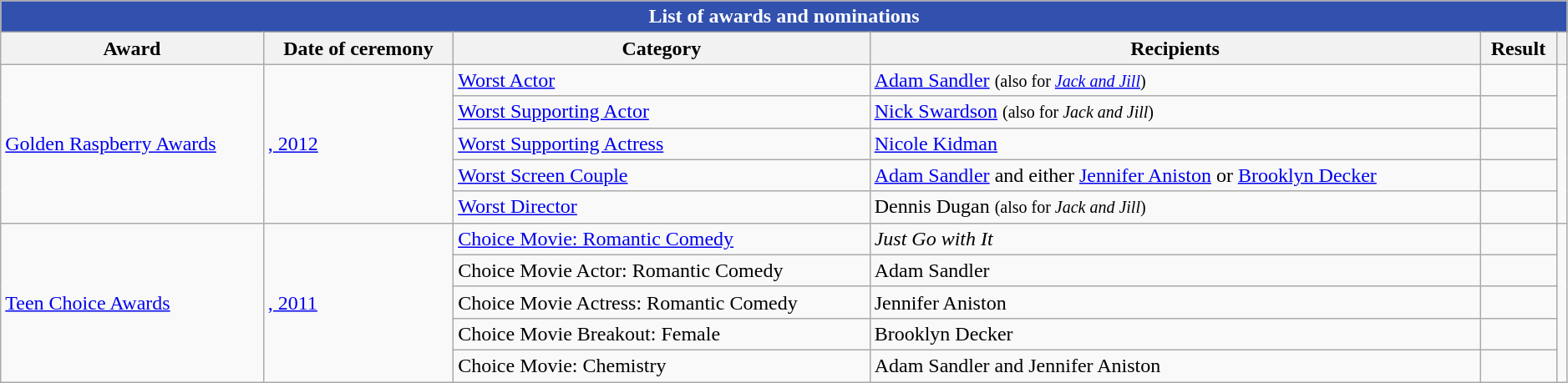<table class="wikitable sortable" width="99%">
<tr>
<th colspan="6" style="background:#3251AE;color:white;">List of awards and nominations</th>
</tr>
<tr>
<th>Award</th>
<th>Date of ceremony</th>
<th>Category</th>
<th>Recipients</th>
<th>Result</th>
<th scope="col" class="unsortable"></th>
</tr>
<tr>
<td rowspan="5"><a href='#'>Golden Raspberry Awards</a></td>
<td rowspan="5"><a href='#'>, 2012</a></td>
<td><a href='#'>Worst Actor</a></td>
<td><a href='#'>Adam Sandler</a> <small>(also for <em><a href='#'>Jack and Jill</a></em>)</small></td>
<td></td>
<td rowspan="5" style="text-align:center;"></td>
</tr>
<tr>
<td><a href='#'>Worst Supporting Actor</a></td>
<td><a href='#'>Nick Swardson</a> <small>(also for <em>Jack and Jill</em>)</small></td>
<td></td>
</tr>
<tr>
<td><a href='#'>Worst Supporting Actress</a></td>
<td><a href='#'>Nicole Kidman</a></td>
<td></td>
</tr>
<tr>
<td><a href='#'>Worst Screen Couple</a></td>
<td><a href='#'>Adam Sandler</a> and either <a href='#'>Jennifer Aniston</a> or <a href='#'>Brooklyn Decker</a></td>
<td></td>
</tr>
<tr>
<td><a href='#'>Worst Director</a></td>
<td>Dennis Dugan <small>(also for <em>Jack and Jill</em>)</small></td>
<td></td>
</tr>
<tr>
<td rowspan="5"><a href='#'>Teen Choice Awards</a></td>
<td rowspan="5"><a href='#'>, 2011</a></td>
<td><a href='#'>Choice Movie: Romantic Comedy</a></td>
<td><em>Just Go with It</em></td>
<td></td>
<td rowspan="5" style="text-align:center;"></td>
</tr>
<tr>
<td>Choice Movie Actor: Romantic Comedy</td>
<td>Adam Sandler</td>
<td></td>
</tr>
<tr>
<td>Choice Movie Actress: Romantic Comedy</td>
<td>Jennifer Aniston</td>
<td></td>
</tr>
<tr>
<td>Choice Movie Breakout: Female</td>
<td>Brooklyn Decker</td>
<td></td>
</tr>
<tr>
<td>Choice Movie: Chemistry</td>
<td>Adam Sandler and Jennifer Aniston</td>
<td></td>
</tr>
</table>
